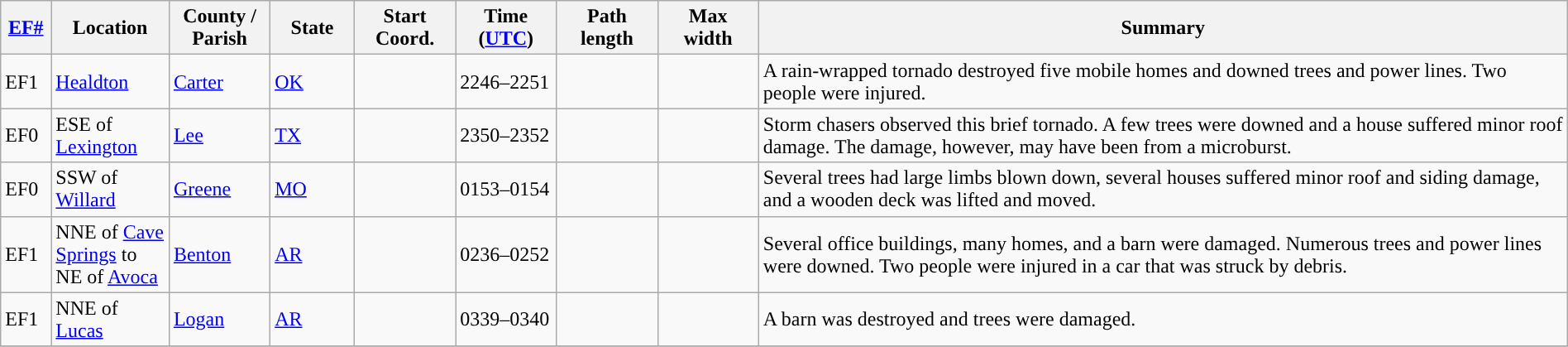<table class="wikitable sortable" style="width:100%;">
<tr>
<th scope="col" width="3%" align="center"><a href='#'>EF#</a></th>
<th scope="col" width="7%" align="center" class="unsortable">Location</th>
<th scope="col" width="6%" align="center" class="unsortable">County / Parish</th>
<th scope="col" width="5%" align="center">State</th>
<th scope="col" width="6%" align="center">Start Coord.</th>
<th scope="col" width="6%" align="center">Time (<a href='#'>UTC</a>)</th>
<th scope="col" width="6%" align="center">Path length</th>
<th scope="col" width="6%" align="center">Max width</th>
<th scope="col" width="48%" class="unsortable" align="center">Summary</th>
</tr>
<tr>
<td>EF1</td>
<td><a href='#'>Healdton</a></td>
<td><a href='#'>Carter</a></td>
<td><a href='#'>OK</a></td>
<td></td>
<td>2246–2251</td>
<td></td>
<td></td>
<td>A rain-wrapped tornado destroyed five mobile homes and downed trees and power lines. Two people were injured.</td>
</tr>
<tr>
<td>EF0</td>
<td>ESE of <a href='#'>Lexington</a></td>
<td><a href='#'>Lee</a></td>
<td><a href='#'>TX</a></td>
<td></td>
<td>2350–2352</td>
<td></td>
<td></td>
<td>Storm chasers observed this brief tornado. A few trees were downed and a house suffered minor roof damage. The damage, however, may have been from a microburst.</td>
</tr>
<tr>
<td>EF0</td>
<td>SSW of <a href='#'>Willard</a></td>
<td><a href='#'>Greene</a></td>
<td><a href='#'>MO</a></td>
<td></td>
<td>0153–0154</td>
<td></td>
<td></td>
<td>Several trees had large limbs blown down, several houses suffered minor roof and siding damage, and a wooden deck was lifted and moved.</td>
</tr>
<tr>
<td>EF1</td>
<td>NNE of <a href='#'>Cave Springs</a> to NE of <a href='#'>Avoca</a></td>
<td><a href='#'>Benton</a></td>
<td><a href='#'>AR</a></td>
<td></td>
<td>0236–0252</td>
<td></td>
<td></td>
<td>Several office buildings, many homes, and a barn were damaged. Numerous trees and power lines were downed. Two people were injured in a car that was struck by debris.</td>
</tr>
<tr>
<td>EF1</td>
<td>NNE of <a href='#'>Lucas</a></td>
<td><a href='#'>Logan</a></td>
<td><a href='#'>AR</a></td>
<td></td>
<td>0339–0340</td>
<td></td>
<td></td>
<td>A barn was destroyed and trees were damaged.</td>
</tr>
<tr>
</tr>
</table>
